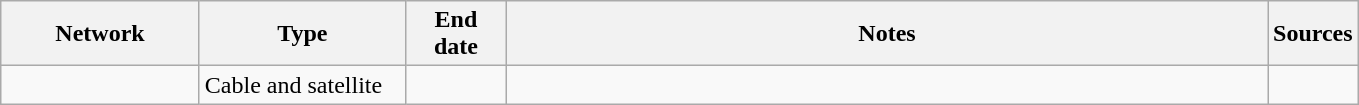<table class="wikitable">
<tr>
<th style="text-align:center; width:125px">Network</th>
<th style="text-align:center; width:130px">Type</th>
<th style="text-align:center; width:60px">End date</th>
<th style="text-align:center; width:500px">Notes</th>
<th style="text-align:center; width:30px">Sources</th>
</tr>
<tr>
<td><a href='#'></a></td>
<td>Cable and satellite</td>
<td></td>
<td></td>
<td></td>
</tr>
</table>
